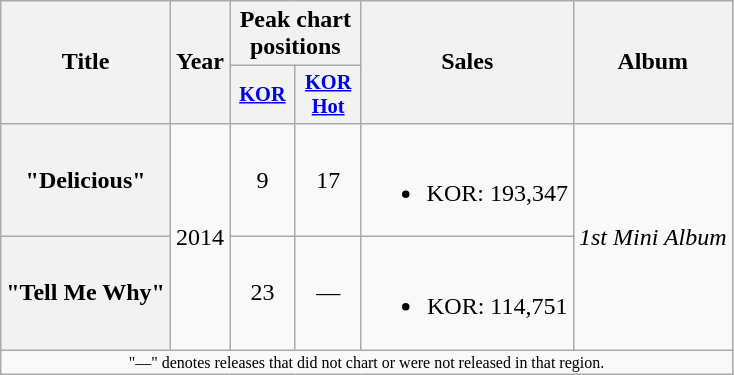<table class="wikitable plainrowheaders" style="text-align:center;">
<tr>
<th scope="col" rowspan="2">Title</th>
<th scope="col" rowspan="2">Year</th>
<th scope="col" colspan="2">Peak chart<br>positions</th>
<th scope="col" rowspan="2">Sales</th>
<th scope="col" rowspan="2">Album</th>
</tr>
<tr>
<th scope="col" style="width:2.75em;font-size:85%;"><a href='#'>KOR</a><br></th>
<th scope="col" style="width:2.75em;font-size:85%;"><a href='#'>KOR<br>Hot</a><br></th>
</tr>
<tr>
<th scope="row">"Delicious"</th>
<td rowspan="2">2014</td>
<td>9</td>
<td>17</td>
<td><br><ul><li>KOR: 193,347</li></ul></td>
<td rowspan="2"><em>1st Mini Album</em></td>
</tr>
<tr>
<th scope="row">"Tell Me Why"</th>
<td>23</td>
<td>—</td>
<td><br><ul><li>KOR: 114,751</li></ul></td>
</tr>
<tr>
<td align="center" colspan="6" style="font-size:8pt">"—" denotes releases that did not chart or were not released in that region.</td>
</tr>
</table>
